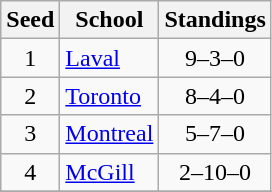<table class="wikitable">
<tr>
<th>Seed</th>
<th>School</th>
<th>Standings</th>
</tr>
<tr>
<td align=center>1</td>
<td><a href='#'>Laval</a></td>
<td align=center>9–3–0</td>
</tr>
<tr>
<td align=center>2</td>
<td><a href='#'>Toronto</a></td>
<td align=center>8–4–0</td>
</tr>
<tr>
<td align=center>3</td>
<td><a href='#'>Montreal</a></td>
<td align=center>5–7–0</td>
</tr>
<tr>
<td align=center>4</td>
<td><a href='#'>McGill</a></td>
<td align=center>2–10–0</td>
</tr>
<tr>
</tr>
</table>
